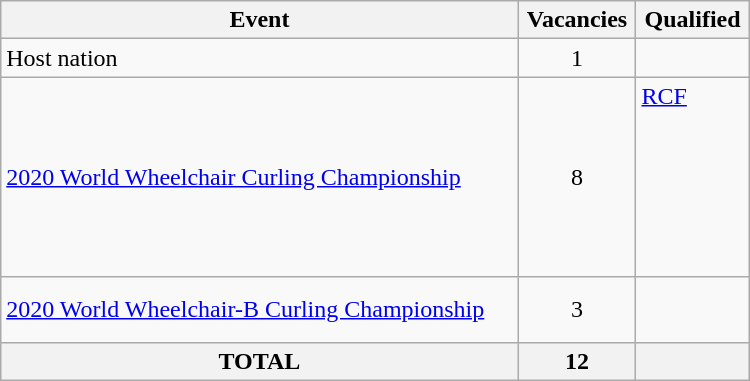<table class="wikitable" style="width:500px;">
<tr>
<th>Event</th>
<th>Vacancies</th>
<th>Qualified</th>
</tr>
<tr>
<td>Host nation</td>
<td align=center>1</td>
<td></td>
</tr>
<tr>
<td><a href='#'>2020 World Wheelchair Curling Championship</a></td>
<td align=center>8</td>
<td> <a href='#'>RCF</a> <br>  <br>  <br>  <br>  <br>  <br>  <br> </td>
</tr>
<tr>
<td><a href='#'>2020 World Wheelchair-B Curling Championship</a></td>
<td align=center>3</td>
<td> <br>  <br> </td>
</tr>
<tr>
<th>TOTAL</th>
<th>12</th>
<th></th>
</tr>
</table>
